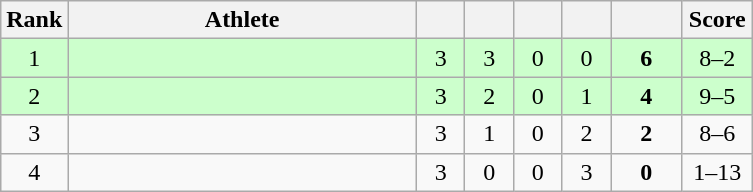<table class="wikitable" style="text-align: center;">
<tr>
<th width=25>Rank</th>
<th width=225>Athlete</th>
<th width=25></th>
<th width=25></th>
<th width=25></th>
<th width=25></th>
<th width=40></th>
<th width=40>Score</th>
</tr>
<tr bgcolor=ccffcc>
<td>1</td>
<td align=left></td>
<td>3</td>
<td>3</td>
<td>0</td>
<td>0</td>
<td><strong>6</strong></td>
<td>8–2</td>
</tr>
<tr bgcolor=ccffcc>
<td>2</td>
<td align=left></td>
<td>3</td>
<td>2</td>
<td>0</td>
<td>1</td>
<td><strong>4</strong></td>
<td>9–5</td>
</tr>
<tr>
<td>3</td>
<td align=left></td>
<td>3</td>
<td>1</td>
<td>0</td>
<td>2</td>
<td><strong>2</strong></td>
<td>8–6</td>
</tr>
<tr>
<td>4</td>
<td align=left></td>
<td>3</td>
<td>0</td>
<td>0</td>
<td>3</td>
<td><strong>0</strong></td>
<td>1–13</td>
</tr>
</table>
